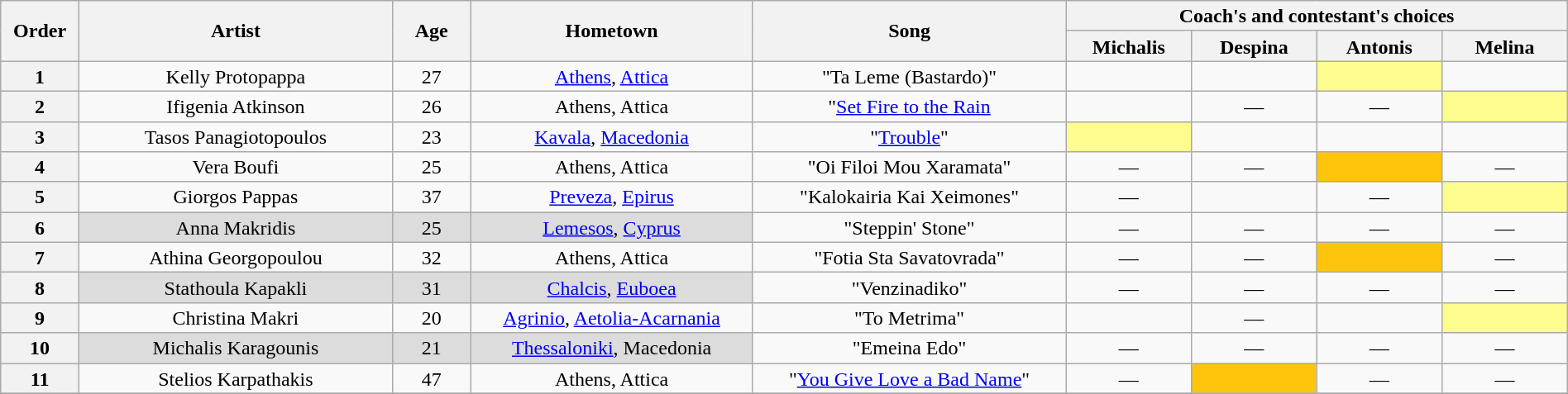<table class="wikitable" style="text-align:center; line-height:17px; width:100%;">
<tr>
<th scope="col" rowspan="2" width="05%">Order</th>
<th scope="col" rowspan="2" width="20%">Artist</th>
<th scope="col" rowspan="2" width="05%">Age</th>
<th scope="col" rowspan="2" width="18%">Hometown</th>
<th scope="col" rowspan="2" width="20%">Song</th>
<th scope="col" colspan="4" width="32%">Coach's and contestant's choices</th>
</tr>
<tr>
<th width="08%">Michalis</th>
<th width="08%">Despina</th>
<th width="08%">Antonis</th>
<th width="08%">Melina</th>
</tr>
<tr>
<th>1</th>
<td>Kelly Protopappa</td>
<td>27</td>
<td><a href='#'>Athens</a>, <a href='#'>Attica</a></td>
<td>"Ta Leme (Bastardo)"</td>
<td></td>
<td></td>
<td style="background: #fdfc8f;"></td>
<td></td>
</tr>
<tr>
<th>2</th>
<td>Ifigenia Atkinson</td>
<td>26</td>
<td>Athens, Attica</td>
<td>"<a href='#'>Set Fire to the Rain</a></td>
<td></td>
<td>—</td>
<td>—</td>
<td style="background: #fdfc8f;"></td>
</tr>
<tr>
<th>3</th>
<td>Tasos Panagiotopoulos</td>
<td>23</td>
<td><a href='#'>Kavala</a>, <a href='#'>Macedonia</a></td>
<td>"<a href='#'>Trouble</a>"</td>
<td style="background: #fdfc8f;"></td>
<td></td>
<td></td>
<td></td>
</tr>
<tr>
<th>4</th>
<td>Vera Boufi</td>
<td>25</td>
<td>Athens, Attica</td>
<td>"Oi Filoi Mou Xaramata"</td>
<td>—</td>
<td>—</td>
<td style="background: #FFC50C;"></td>
<td>—</td>
</tr>
<tr>
<th>5</th>
<td>Giorgos Pappas</td>
<td>37</td>
<td><a href='#'>Preveza</a>, <a href='#'>Epirus</a></td>
<td>"Kalokairia Kai Xeimones"</td>
<td>—</td>
<td></td>
<td>—</td>
<td style="background: #fdfc8f;"></td>
</tr>
<tr>
<th>6</th>
<td style="background: #DCDCDC;">Anna Makridis</td>
<td style="background: #DCDCDC;">25</td>
<td style="background: #DCDCDC;"><a href='#'>Lemesos</a>, <a href='#'>Cyprus</a></td>
<td>"Steppin' Stone"</td>
<td>—</td>
<td>—</td>
<td>—</td>
<td>—</td>
</tr>
<tr>
<th>7</th>
<td>Athina Georgopoulou</td>
<td>32</td>
<td>Athens, Attica</td>
<td>"Fotia Sta Savatovrada"</td>
<td>—</td>
<td>—</td>
<td style="background: #FFC50C;"></td>
<td>—</td>
</tr>
<tr>
<th>8</th>
<td style="background: #DCDCDC;">Stathoula Kapakli</td>
<td style="background: #DCDCDC;">31</td>
<td style="background: #DCDCDC;"><a href='#'>Chalcis</a>, <a href='#'>Euboea</a></td>
<td>"Venzinadiko"</td>
<td>—</td>
<td>—</td>
<td>—</td>
<td>—</td>
</tr>
<tr>
<th>9</th>
<td>Christina Makri</td>
<td>20</td>
<td><a href='#'>Agrinio</a>, <a href='#'>Aetolia-Acarnania</a></td>
<td>"To Metrima"</td>
<td></td>
<td>—</td>
<td></td>
<td style="background: #fdfc8f;"></td>
</tr>
<tr>
<th>10</th>
<td style="background: #DCDCDC;">Michalis Karagounis</td>
<td style="background: #DCDCDC;">21</td>
<td style="background: #DCDCDC;"><a href='#'>Thessaloniki</a>, Macedonia</td>
<td>"Emeina Edo"</td>
<td>—</td>
<td>—</td>
<td>—</td>
<td>—</td>
</tr>
<tr>
<th>11</th>
<td>Stelios Karpathakis</td>
<td>47</td>
<td>Athens, Attica</td>
<td>"<a href='#'>You Give Love a Bad Name</a>"</td>
<td>—</td>
<td style="background: #FFC50C;"></td>
<td>—</td>
<td>—</td>
</tr>
<tr>
</tr>
</table>
